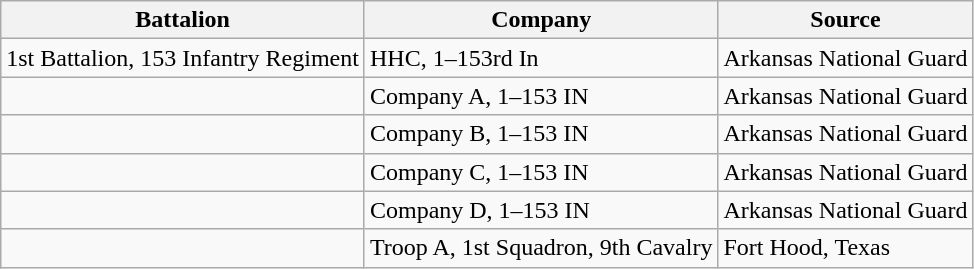<table class="wikitable">
<tr>
<th>Battalion</th>
<th>Company</th>
<th>Source</th>
</tr>
<tr>
<td>1st Battalion, 153 Infantry Regiment</td>
<td>HHC, 1–153rd In</td>
<td>Arkansas National Guard</td>
</tr>
<tr>
<td></td>
<td>Company A, 1–153 IN</td>
<td>Arkansas National Guard</td>
</tr>
<tr>
<td></td>
<td>Company B, 1–153 IN</td>
<td>Arkansas National Guard</td>
</tr>
<tr>
<td></td>
<td>Company C, 1–153 IN</td>
<td>Arkansas National Guard</td>
</tr>
<tr>
<td></td>
<td>Company D, 1–153 IN</td>
<td>Arkansas National Guard</td>
</tr>
<tr>
<td></td>
<td>Troop A, 1st Squadron, 9th Cavalry</td>
<td>Fort Hood, Texas</td>
</tr>
</table>
